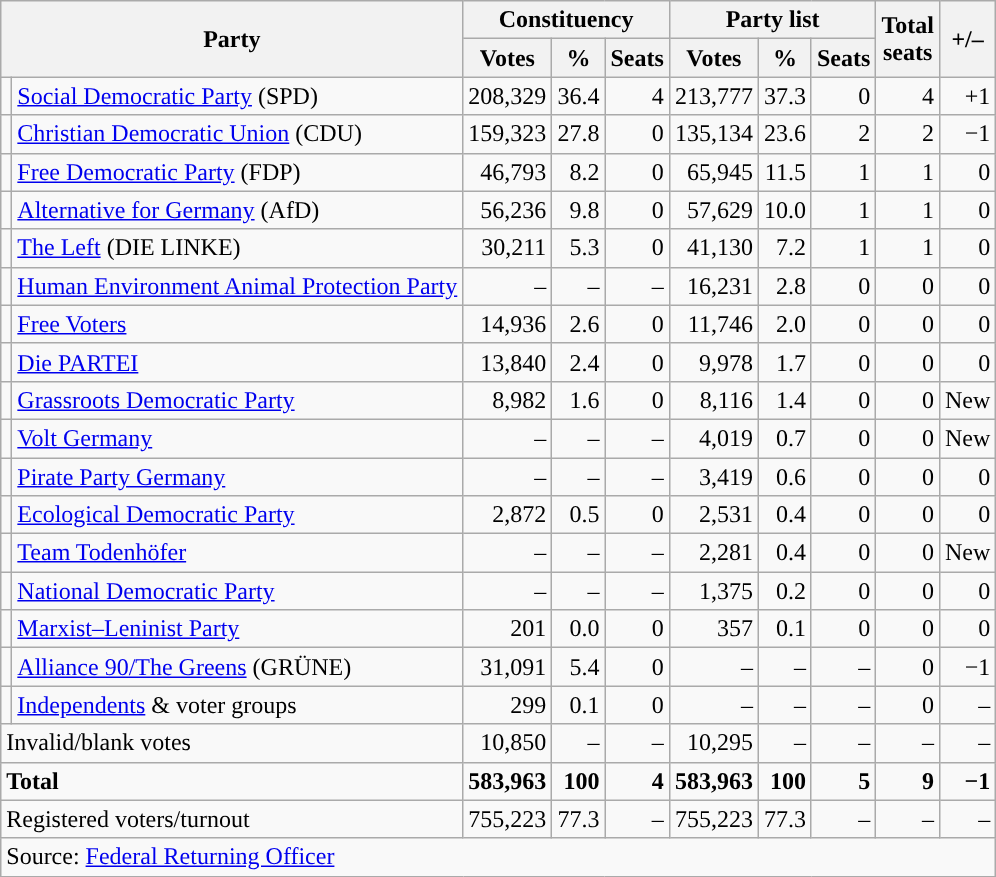<table class="wikitable" style="text-align:right">
<tr>
<th colspan="2" rowspan="2">Party</th>
<th colspan="3">Constituency</th>
<th colspan="3">Party list</th>
<th rowspan="2">Total<br>seats</th>
<th rowspan="2">+/–</th>
</tr>
<tr>
<th>Votes</th>
<th>%</th>
<th>Seats</th>
<th>Votes</th>
<th>%</th>
<th>Seats</th>
</tr>
<tr>
<td></td>
<td align="left"><a href='#'>Social Democratic Party</a> (SPD)</td>
<td>208,329</td>
<td>36.4</td>
<td>4</td>
<td>213,777</td>
<td>37.3</td>
<td>0</td>
<td>4</td>
<td>+1</td>
</tr>
<tr>
<td></td>
<td align="left"><a href='#'>Christian Democratic Union</a> (CDU)</td>
<td>159,323</td>
<td>27.8</td>
<td>0</td>
<td>135,134</td>
<td>23.6</td>
<td>2</td>
<td>2</td>
<td>−1</td>
</tr>
<tr>
<td></td>
<td align="left"><a href='#'>Free Democratic Party</a> (FDP)</td>
<td>46,793</td>
<td>8.2</td>
<td>0</td>
<td>65,945</td>
<td>11.5</td>
<td>1</td>
<td>1</td>
<td>0</td>
</tr>
<tr>
<td></td>
<td align="left"><a href='#'>Alternative for Germany</a> (AfD)</td>
<td>56,236</td>
<td>9.8</td>
<td>0</td>
<td>57,629</td>
<td>10.0</td>
<td>1</td>
<td>1</td>
<td>0</td>
</tr>
<tr>
<td></td>
<td align="left"><a href='#'>The Left</a> (DIE LINKE)</td>
<td>30,211</td>
<td>5.3</td>
<td>0</td>
<td>41,130</td>
<td>7.2</td>
<td>1</td>
<td>1</td>
<td>0</td>
</tr>
<tr>
<td style="background-color:"></td>
<td align="left"><a href='#'>Human Environment Animal Protection Party</a></td>
<td>–</td>
<td>–</td>
<td>–</td>
<td>16,231</td>
<td>2.8</td>
<td>0</td>
<td>0</td>
<td>0</td>
</tr>
<tr>
<td style="background-color:"></td>
<td align="left"><a href='#'>Free Voters</a></td>
<td>14,936</td>
<td>2.6</td>
<td>0</td>
<td>11,746</td>
<td>2.0</td>
<td>0</td>
<td>0</td>
<td>0</td>
</tr>
<tr>
<td style="background-color:"></td>
<td align="left"><a href='#'>Die PARTEI</a></td>
<td>13,840</td>
<td>2.4</td>
<td>0</td>
<td>9,978</td>
<td>1.7</td>
<td>0</td>
<td>0</td>
<td>0</td>
</tr>
<tr>
<td style="background-color:"></td>
<td align="left"><a href='#'>Grassroots Democratic Party</a></td>
<td>8,982</td>
<td>1.6</td>
<td>0</td>
<td>8,116</td>
<td>1.4</td>
<td>0</td>
<td>0</td>
<td>New</td>
</tr>
<tr>
<td style="background-color:"></td>
<td align="left"><a href='#'>Volt Germany</a></td>
<td>–</td>
<td>–</td>
<td>–</td>
<td>4,019</td>
<td>0.7</td>
<td>0</td>
<td>0</td>
<td>New</td>
</tr>
<tr>
<td style="background-color:"></td>
<td align="left"><a href='#'>Pirate Party Germany</a></td>
<td>–</td>
<td>–</td>
<td>–</td>
<td>3,419</td>
<td>0.6</td>
<td>0</td>
<td>0</td>
<td>0</td>
</tr>
<tr>
<td style="background-color:"></td>
<td align="left"><a href='#'>Ecological Democratic Party</a></td>
<td>2,872</td>
<td>0.5</td>
<td>0</td>
<td>2,531</td>
<td>0.4</td>
<td>0</td>
<td>0</td>
<td>0</td>
</tr>
<tr>
<td style="background-color:"></td>
<td align="left"><a href='#'>Team Todenhöfer</a></td>
<td>–</td>
<td>–</td>
<td>–</td>
<td>2,281</td>
<td>0.4</td>
<td>0</td>
<td>0</td>
<td>New</td>
</tr>
<tr>
<td style="background-color:"></td>
<td align="left"><a href='#'>National Democratic Party</a></td>
<td>–</td>
<td>–</td>
<td>–</td>
<td>1,375</td>
<td>0.2</td>
<td>0</td>
<td>0</td>
<td>0</td>
</tr>
<tr>
<td style="background-color:"></td>
<td align="left"><a href='#'>Marxist–Leninist Party</a></td>
<td>201</td>
<td>0.0</td>
<td>0</td>
<td>357</td>
<td>0.1</td>
<td>0</td>
<td>0</td>
<td>0</td>
</tr>
<tr>
<td></td>
<td align="left"><a href='#'>Alliance 90/The Greens</a> (GRÜNE)</td>
<td>31,091</td>
<td>5.4</td>
<td>0</td>
<td>–</td>
<td>–</td>
<td>–</td>
<td>0</td>
<td>−1</td>
</tr>
<tr>
<td style="background-color:"></td>
<td align="left"><a href='#'>Independents</a> & voter groups</td>
<td>299</td>
<td>0.1</td>
<td>0</td>
<td>–</td>
<td>–</td>
<td>–</td>
<td>0</td>
<td>–</td>
</tr>
<tr>
<td colspan="2" align="left">Invalid/blank votes</td>
<td>10,850</td>
<td>–</td>
<td>–</td>
<td>10,295</td>
<td>–</td>
<td>–</td>
<td>–</td>
<td>–</td>
</tr>
<tr>
<td colspan="2" align="left"><strong>Total</strong></td>
<td><strong>583,963</strong></td>
<td><strong>100</strong></td>
<td><strong>4</strong></td>
<td><strong>583,963</strong></td>
<td><strong>100</strong></td>
<td><strong>5</strong></td>
<td><strong>9</strong></td>
<td><strong>−1</strong></td>
</tr>
<tr>
<td colspan="2" align="left">Registered voters/turnout</td>
<td>755,223</td>
<td>77.3</td>
<td>–</td>
<td>755,223</td>
<td>77.3</td>
<td>–</td>
<td>–</td>
<td>–</td>
</tr>
<tr>
<td colspan="10" align="left">Source: <a href='#'>Federal Returning Officer</a></td>
</tr>
</table>
